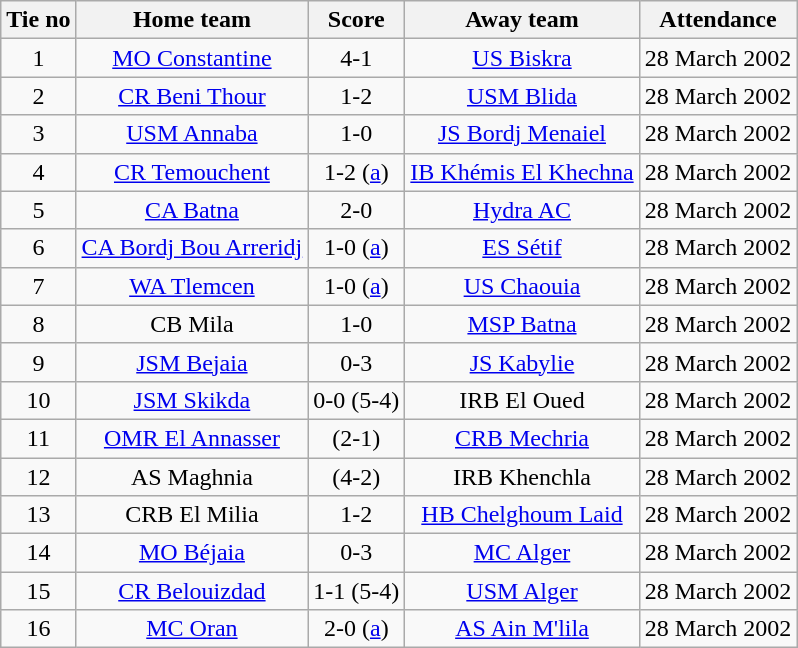<table class="wikitable" style="text-align:center">
<tr>
<th>Tie no</th>
<th>Home team</th>
<th>Score</th>
<th>Away team</th>
<th>Attendance</th>
</tr>
<tr>
<td>1</td>
<td><a href='#'>MO Constantine</a></td>
<td>4-1</td>
<td><a href='#'>US Biskra</a></td>
<td>28 March 2002</td>
</tr>
<tr>
<td>2</td>
<td><a href='#'>CR Beni Thour</a></td>
<td>1-2</td>
<td><a href='#'>USM Blida</a></td>
<td>28 March 2002</td>
</tr>
<tr>
<td>3</td>
<td><a href='#'>USM Annaba</a></td>
<td>1-0</td>
<td><a href='#'>JS Bordj Menaiel</a></td>
<td>28 March 2002</td>
</tr>
<tr>
<td>4</td>
<td><a href='#'>CR Temouchent</a></td>
<td>1-2 (<a href='#'>a</a>)</td>
<td><a href='#'>IB Khémis El Khechna</a></td>
<td>28 March 2002</td>
</tr>
<tr>
<td>5</td>
<td><a href='#'>CA Batna</a></td>
<td>2-0</td>
<td><a href='#'>Hydra AC</a></td>
<td>28 March 2002</td>
</tr>
<tr>
<td>6</td>
<td><a href='#'>CA Bordj Bou Arreridj</a></td>
<td>1-0 (<a href='#'>a</a>)</td>
<td><a href='#'>ES Sétif</a></td>
<td>28 March 2002</td>
</tr>
<tr>
<td>7</td>
<td><a href='#'>WA Tlemcen</a></td>
<td>1-0 (<a href='#'>a</a>)</td>
<td><a href='#'>US Chaouia</a></td>
<td>28 March 2002</td>
</tr>
<tr>
<td>8</td>
<td>CB Mila</td>
<td>1-0</td>
<td><a href='#'>MSP Batna</a></td>
<td>28 March 2002</td>
</tr>
<tr>
<td>9</td>
<td><a href='#'>JSM Bejaia</a></td>
<td>0-3</td>
<td><a href='#'>JS Kabylie</a></td>
<td>28 March 2002</td>
</tr>
<tr>
<td>10</td>
<td><a href='#'>JSM Skikda</a></td>
<td>0-0 (5-4)</td>
<td>IRB El Oued</td>
<td>28 March 2002</td>
</tr>
<tr>
<td>11</td>
<td><a href='#'>OMR El Annasser</a></td>
<td>(2-1)</td>
<td><a href='#'>CRB Mechria</a></td>
<td>28 March 2002</td>
</tr>
<tr>
<td>12</td>
<td>AS Maghnia</td>
<td>(4-2)</td>
<td>IRB Khenchla</td>
<td>28 March 2002</td>
</tr>
<tr>
<td>13</td>
<td>CRB El Milia</td>
<td>1-2</td>
<td><a href='#'>HB Chelghoum Laid</a></td>
<td>28 March 2002</td>
</tr>
<tr>
<td>14</td>
<td><a href='#'>MO Béjaia</a></td>
<td>0-3</td>
<td><a href='#'>MC Alger</a></td>
<td>28 March 2002</td>
</tr>
<tr>
<td>15</td>
<td><a href='#'>CR Belouizdad</a></td>
<td>1-1 (5-4)</td>
<td><a href='#'>USM Alger</a></td>
<td>28 March 2002</td>
</tr>
<tr>
<td>16</td>
<td><a href='#'>MC Oran</a></td>
<td>2-0 (<a href='#'>a</a>)</td>
<td><a href='#'>AS Ain M'lila</a></td>
<td>28 March 2002</td>
</tr>
</table>
